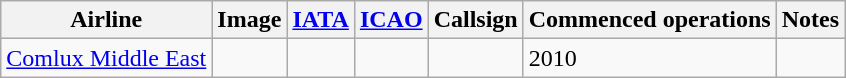<table class="wikitable sortable">
<tr valign="middle">
<th>Airline</th>
<th>Image</th>
<th><a href='#'>IATA</a></th>
<th><a href='#'>ICAO</a></th>
<th>Callsign</th>
<th>Commenced operations</th>
<th>Notes</th>
</tr>
<tr>
<td><a href='#'>Comlux Middle East</a></td>
<td></td>
<td></td>
<td></td>
<td></td>
<td>2010</td>
<td></td>
</tr>
</table>
